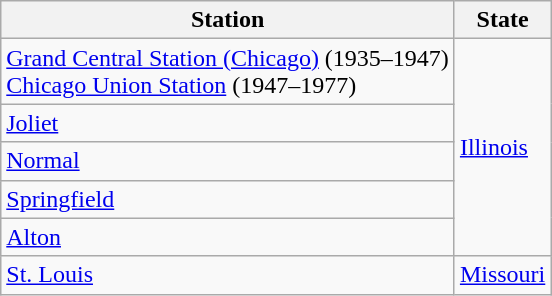<table class="wikitable">
<tr>
<th>Station</th>
<th>State</th>
</tr>
<tr>
<td><a href='#'>Grand Central Station (Chicago)</a> (1935–1947)<br><a href='#'>Chicago Union Station</a> (1947–1977)</td>
<td rowspan="5"><a href='#'>Illinois</a></td>
</tr>
<tr>
<td><a href='#'>Joliet</a></td>
</tr>
<tr>
<td><a href='#'>Normal</a></td>
</tr>
<tr>
<td><a href='#'>Springfield</a></td>
</tr>
<tr>
<td><a href='#'>Alton</a></td>
</tr>
<tr>
<td><a href='#'>St. Louis</a></td>
<td><a href='#'>Missouri</a></td>
</tr>
</table>
